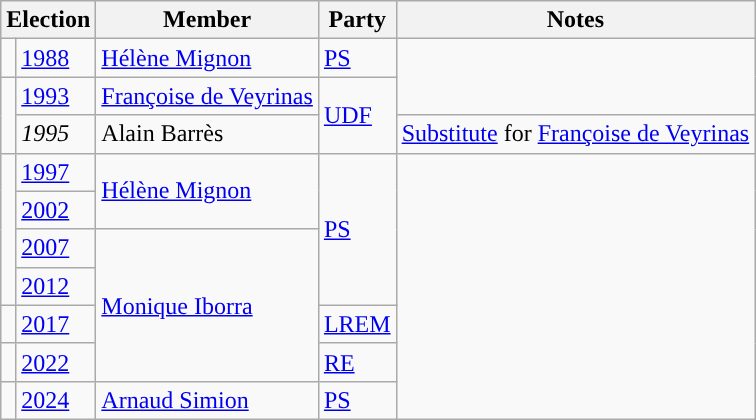<table class="wikitable">
<tr>
<th colspan="2">Election</th>
<th>Member</th>
<th>Party</th>
<th>Notes</th>
</tr>
<tr>
<td style="color:inherit;background-color:"></td>
<td><a href='#'>1988</a></td>
<td><a href='#'>Hélène Mignon</a></td>
<td><a href='#'>PS</a></td>
</tr>
<tr>
<td rowspan="2" style="color:inherit;background-color:"></td>
<td><a href='#'>1993</a></td>
<td><a href='#'>Françoise de Veyrinas</a></td>
<td rowspan="2"><a href='#'>UDF</a></td>
</tr>
<tr>
<td><em>1995</em></td>
<td>Alain Barrès</td>
<td><a href='#'>Substitute</a> for <a href='#'>Françoise de Veyrinas</a></td>
</tr>
<tr>
<td rowspan="4" style="color:inherit;background-color:"></td>
<td><a href='#'>1997</a></td>
<td rowspan="2"><a href='#'>Hélène Mignon</a></td>
<td rowspan="4"><a href='#'>PS</a></td>
</tr>
<tr>
<td><a href='#'>2002</a></td>
</tr>
<tr>
<td><a href='#'>2007</a></td>
<td rowspan="4"><a href='#'>Monique Iborra</a></td>
</tr>
<tr>
<td><a href='#'>2012</a></td>
</tr>
<tr>
<td style="color:inherit;background-color: "></td>
<td><a href='#'>2017</a></td>
<td><a href='#'>LREM</a></td>
</tr>
<tr>
<td style="color:inherit;background-color: "></td>
<td><a href='#'>2022</a></td>
<td><a href='#'>RE</a></td>
</tr>
<tr>
<td style="color:inherit;background-color: "></td>
<td><a href='#'>2024</a></td>
<td><a href='#'>Arnaud Simion</a></td>
<td><a href='#'>PS</a></td>
</tr>
</table>
